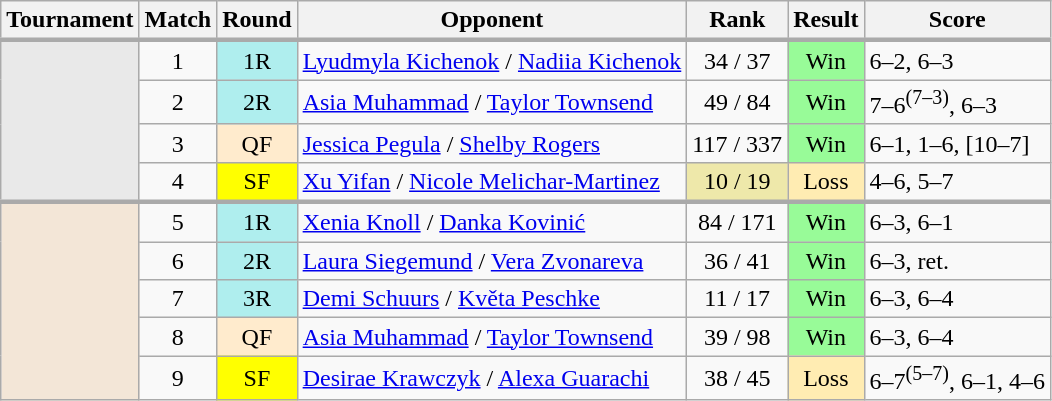<table class="wikitable">
<tr>
<th>Tournament</th>
<th>Match</th>
<th>Round</th>
<th>Opponent</th>
<th>Rank</th>
<th>Result</th>
<th>Score</th>
</tr>
<tr style="border-top:3px solid #aaaaaa">
<td rowspan="4" style="background:#e9e9e9; text-align:left"></td>
<td style="text-align:center">1</td>
<td style="text-align:center; background:#afeeee">1R</td>
<td> <a href='#'>Lyudmyla Kichenok</a> /  <a href='#'>Nadiia Kichenok</a></td>
<td style="text-align:center">34 / 37</td>
<td style="text-align:center; background:#98fb98">Win</td>
<td>6–2, 6–3</td>
</tr>
<tr>
<td style="text-align:center">2</td>
<td style="text-align:center; background:#afeeee">2R</td>
<td> <a href='#'>Asia Muhammad</a> /  <a href='#'>Taylor Townsend</a></td>
<td style="text-align:center">49 / 84</td>
<td style="text-align:center; background:#98fb98">Win</td>
<td>7–6<sup>(7–3)</sup>, 6–3</td>
</tr>
<tr>
<td style="text-align:center">3</td>
<td style="text-align:center; background:#ffebcd">QF</td>
<td> <a href='#'>Jessica Pegula</a> /  <a href='#'>Shelby Rogers</a> </td>
<td style="text-align:center">117 / 337</td>
<td style="text-align:center; background:#98fb98">Win</td>
<td>6–1, 1–6, [10–7]</td>
</tr>
<tr>
<td style="text-align:center">4</td>
<td style="text-align:center; background:yellow">SF</td>
<td> <a href='#'>Xu Yifan</a> /  <a href='#'>Nicole Melichar-Martinez</a> </td>
<td style="text-align:center; background:#eee8aa">10 / 19</td>
<td style="text-align:center; background:#ffecb2">Loss</td>
<td>4–6, 5–7</td>
</tr>
<tr style="border-top:3px solid #aaaaaa">
<td rowspan="5" style="background:#f3e6d7; text-align:left"></td>
<td style="text-align:center">5</td>
<td style="text-align:center; background:#afeeee">1R</td>
<td> <a href='#'>Xenia Knoll</a> /  <a href='#'>Danka Kovinić</a></td>
<td style="text-align:center">84 / 171</td>
<td style="text-align:center; background:#98fb98">Win</td>
<td>6–3, 6–1</td>
</tr>
<tr>
<td style="text-align:center">6</td>
<td style="text-align:center; background:#afeeee">2R</td>
<td> <a href='#'>Laura Siegemund</a> /  <a href='#'>Vera Zvonareva</a> </td>
<td style="text-align:center">36 / 41</td>
<td style="text-align:center; background:#98fb98">Win</td>
<td>6–3, ret.</td>
</tr>
<tr>
<td style="text-align:center">7</td>
<td style="text-align:center; background:#afeeee">3R</td>
<td> <a href='#'>Demi Schuurs</a> /  <a href='#'>Květa Peschke</a> </td>
<td style="text-align:center">11 / 17</td>
<td style="text-align:center; background:#98fb98">Win</td>
<td>6–3, 6–4</td>
</tr>
<tr>
<td style="text-align:center">8</td>
<td style="text-align:center; background:#ffebcd">QF</td>
<td> <a href='#'>Asia Muhammad</a> /  <a href='#'>Taylor Townsend</a></td>
<td style="text-align:center">39 / 98</td>
<td style="text-align:center; background:#98fb98">Win</td>
<td>6–3, 6–4</td>
</tr>
<tr>
<td style="text-align:center">9</td>
<td style="text-align:center; background:yellow">SF</td>
<td> <a href='#'>Desirae Krawczyk</a> /  <a href='#'>Alexa Guarachi</a> </td>
<td style="text-align:center">38 / 45</td>
<td style="text-align:center; background:#ffecb2">Loss</td>
<td>6–7<sup>(5–7)</sup>, 6–1, 4–6</td>
</tr>
</table>
